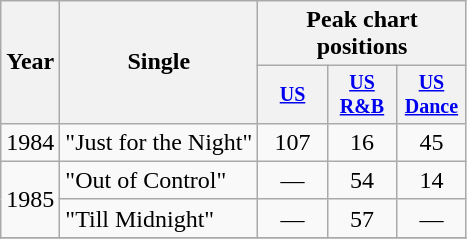<table class="wikitable" style="text-align:center;">
<tr>
<th rowspan="2">Year</th>
<th rowspan="2">Single</th>
<th colspan="3">Peak chart positions</th>
</tr>
<tr style="font-size:smaller;">
<th width="40"><a href='#'>US</a><br></th>
<th width="40"><a href='#'>US<br>R&B</a><br></th>
<th width="40"><a href='#'>US<br>Dance</a><br></th>
</tr>
<tr>
<td rowspan="1">1984</td>
<td align="left">"Just for the Night"</td>
<td>107</td>
<td>16</td>
<td>45</td>
</tr>
<tr>
<td rowspan="2">1985</td>
<td align="left">"Out of Control"</td>
<td>—</td>
<td>54</td>
<td>14</td>
</tr>
<tr>
<td align="left">"Till Midnight"</td>
<td>—</td>
<td>57</td>
<td>—</td>
</tr>
<tr>
</tr>
</table>
